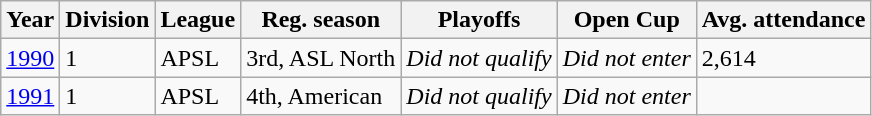<table class="wikitable">
<tr>
<th>Year</th>
<th>Division</th>
<th>League</th>
<th>Reg. season</th>
<th>Playoffs</th>
<th>Open Cup</th>
<th>Avg. attendance</th>
</tr>
<tr>
<td><a href='#'>1990</a></td>
<td>1</td>
<td>APSL</td>
<td>3rd, ASL North</td>
<td><em>Did not qualify</em></td>
<td><em>Did not enter</em></td>
<td>2,614</td>
</tr>
<tr>
<td><a href='#'>1991</a></td>
<td>1</td>
<td>APSL</td>
<td>4th, American</td>
<td><em>Did not qualify</em></td>
<td><em>Did not enter</em></td>
<td></td>
</tr>
</table>
